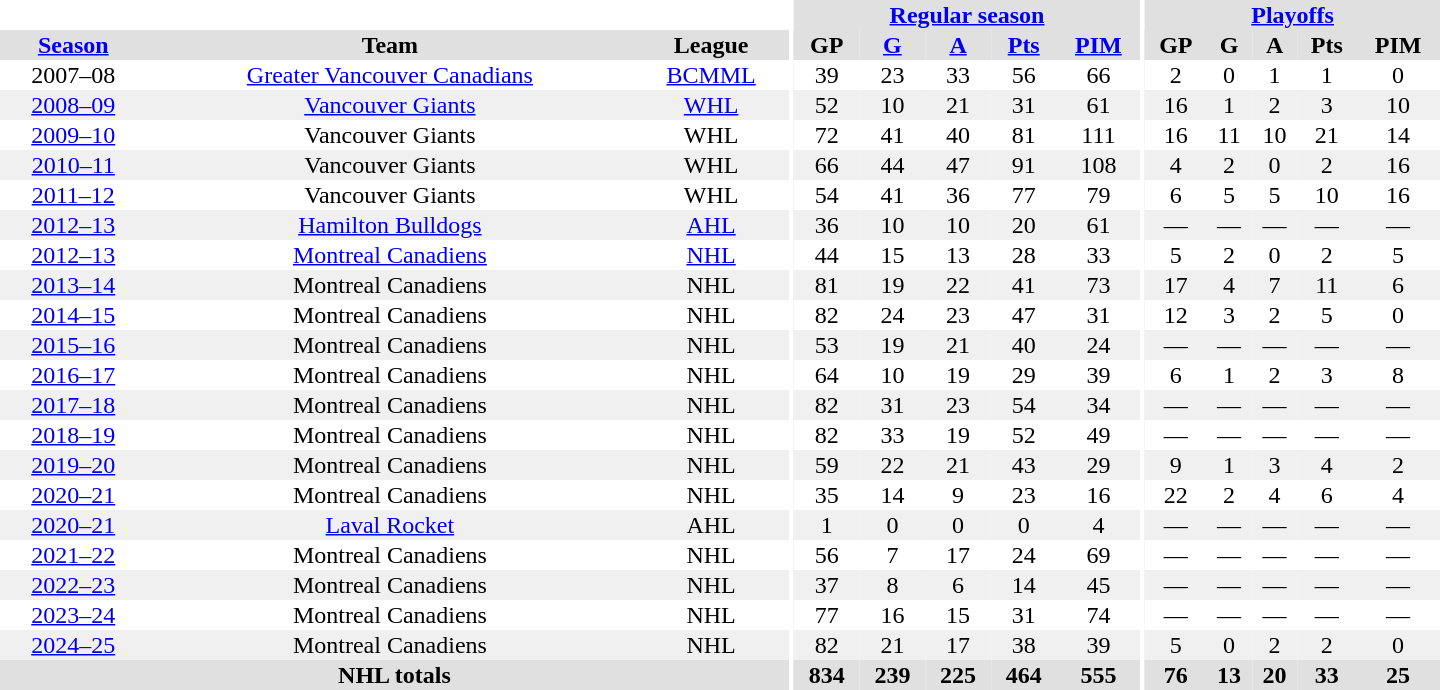<table border="0" cellpadding="1" cellspacing="0" style="text-align:center; width:60em;">
<tr style="background:#e0e0e0;">
<th colspan="3" bgcolor="#ffffff"></th>
<th rowspan="99" bgcolor="#ffffff"></th>
<th colspan="5"><a href='#'>Regular season</a></th>
<th rowspan="99" bgcolor="#ffffff"></th>
<th colspan="5"><a href='#'>Playoffs</a></th>
</tr>
<tr style="background:#e0e0e0;">
<th><a href='#'>Season</a></th>
<th>Team</th>
<th>League</th>
<th>GP</th>
<th><a href='#'>G</a></th>
<th><a href='#'>A</a></th>
<th><a href='#'>Pts</a></th>
<th><a href='#'>PIM</a></th>
<th>GP</th>
<th>G</th>
<th>A</th>
<th>Pts</th>
<th>PIM</th>
</tr>
<tr>
<td>2007–08</td>
<td><a href='#'>Greater Vancouver Canadians</a></td>
<td><a href='#'>BCMML</a></td>
<td>39</td>
<td>23</td>
<td>33</td>
<td>56</td>
<td>66</td>
<td>2</td>
<td>0</td>
<td>1</td>
<td>1</td>
<td>0</td>
</tr>
<tr bgcolor="#f0f0f0">
<td><a href='#'>2008–09</a></td>
<td><a href='#'>Vancouver Giants</a></td>
<td><a href='#'>WHL</a></td>
<td>52</td>
<td>10</td>
<td>21</td>
<td>31</td>
<td>61</td>
<td>16</td>
<td>1</td>
<td>2</td>
<td>3</td>
<td>10</td>
</tr>
<tr>
<td><a href='#'>2009–10</a></td>
<td>Vancouver Giants</td>
<td>WHL</td>
<td>72</td>
<td>41</td>
<td>40</td>
<td>81</td>
<td>111</td>
<td>16</td>
<td>11</td>
<td>10</td>
<td>21</td>
<td>14</td>
</tr>
<tr bgcolor="#f0f0f0">
<td><a href='#'>2010–11</a></td>
<td>Vancouver Giants</td>
<td>WHL</td>
<td>66</td>
<td>44</td>
<td>47</td>
<td>91</td>
<td>108</td>
<td>4</td>
<td>2</td>
<td>0</td>
<td>2</td>
<td>16</td>
</tr>
<tr>
<td><a href='#'>2011–12</a></td>
<td>Vancouver Giants</td>
<td>WHL</td>
<td>54</td>
<td>41</td>
<td>36</td>
<td>77</td>
<td>79</td>
<td>6</td>
<td>5</td>
<td>5</td>
<td>10</td>
<td>16</td>
</tr>
<tr bgcolor="#f0f0f0">
<td><a href='#'>2012–13</a></td>
<td><a href='#'>Hamilton Bulldogs</a></td>
<td><a href='#'>AHL</a></td>
<td>36</td>
<td>10</td>
<td>10</td>
<td>20</td>
<td>61</td>
<td>—</td>
<td>—</td>
<td>—</td>
<td>—</td>
<td>—</td>
</tr>
<tr>
<td><a href='#'>2012–13</a></td>
<td><a href='#'>Montreal Canadiens</a></td>
<td><a href='#'>NHL</a></td>
<td>44</td>
<td>15</td>
<td>13</td>
<td>28</td>
<td>33</td>
<td>5</td>
<td>2</td>
<td>0</td>
<td>2</td>
<td>5</td>
</tr>
<tr bgcolor="#f0f0f0">
<td><a href='#'>2013–14</a></td>
<td>Montreal Canadiens</td>
<td>NHL</td>
<td>81</td>
<td>19</td>
<td>22</td>
<td>41</td>
<td>73</td>
<td>17</td>
<td>4</td>
<td>7</td>
<td>11</td>
<td>6</td>
</tr>
<tr>
<td><a href='#'>2014–15</a></td>
<td>Montreal Canadiens</td>
<td>NHL</td>
<td>82</td>
<td>24</td>
<td>23</td>
<td>47</td>
<td>31</td>
<td>12</td>
<td>3</td>
<td>2</td>
<td>5</td>
<td>0</td>
</tr>
<tr bgcolor="#f0f0f0">
<td><a href='#'>2015–16</a></td>
<td>Montreal Canadiens</td>
<td>NHL</td>
<td>53</td>
<td>19</td>
<td>21</td>
<td>40</td>
<td>24</td>
<td>—</td>
<td>—</td>
<td>—</td>
<td>—</td>
<td>—</td>
</tr>
<tr>
<td><a href='#'>2016–17</a></td>
<td>Montreal Canadiens</td>
<td>NHL</td>
<td>64</td>
<td>10</td>
<td>19</td>
<td>29</td>
<td>39</td>
<td>6</td>
<td>1</td>
<td>2</td>
<td>3</td>
<td>8</td>
</tr>
<tr bgcolor="#f0f0f0">
<td><a href='#'>2017–18</a></td>
<td>Montreal Canadiens</td>
<td>NHL</td>
<td>82</td>
<td>31</td>
<td>23</td>
<td>54</td>
<td>34</td>
<td>—</td>
<td>—</td>
<td>—</td>
<td>—</td>
<td>—</td>
</tr>
<tr>
<td><a href='#'>2018–19</a></td>
<td>Montreal Canadiens</td>
<td>NHL</td>
<td>82</td>
<td>33</td>
<td>19</td>
<td>52</td>
<td>49</td>
<td>—</td>
<td>—</td>
<td>—</td>
<td>—</td>
<td>—</td>
</tr>
<tr bgcolor="#f0f0f0">
<td><a href='#'>2019–20</a></td>
<td>Montreal Canadiens</td>
<td>NHL</td>
<td>59</td>
<td>22</td>
<td>21</td>
<td>43</td>
<td>29</td>
<td>9</td>
<td>1</td>
<td>3</td>
<td>4</td>
<td>2</td>
</tr>
<tr>
<td><a href='#'>2020–21</a></td>
<td>Montreal Canadiens</td>
<td>NHL</td>
<td>35</td>
<td>14</td>
<td>9</td>
<td>23</td>
<td>16</td>
<td>22</td>
<td>2</td>
<td>4</td>
<td>6</td>
<td>4</td>
</tr>
<tr bgcolor="#f0f0f0">
<td><a href='#'>2020–21</a></td>
<td><a href='#'>Laval Rocket</a></td>
<td>AHL</td>
<td>1</td>
<td>0</td>
<td>0</td>
<td>0</td>
<td>4</td>
<td>—</td>
<td>—</td>
<td>—</td>
<td>—</td>
<td>—</td>
</tr>
<tr>
<td><a href='#'>2021–22</a></td>
<td>Montreal Canadiens</td>
<td>NHL</td>
<td>56</td>
<td>7</td>
<td>17</td>
<td>24</td>
<td>69</td>
<td>—</td>
<td>—</td>
<td>—</td>
<td>—</td>
<td>—</td>
</tr>
<tr bgcolor="#f0f0f0">
<td><a href='#'>2022–23</a></td>
<td>Montreal Canadiens</td>
<td>NHL</td>
<td>37</td>
<td>8</td>
<td>6</td>
<td>14</td>
<td>45</td>
<td>—</td>
<td>—</td>
<td>—</td>
<td>—</td>
<td>—</td>
</tr>
<tr>
<td><a href='#'>2023–24</a></td>
<td>Montreal Canadiens</td>
<td>NHL</td>
<td>77</td>
<td>16</td>
<td>15</td>
<td>31</td>
<td>74</td>
<td>—</td>
<td>—</td>
<td>—</td>
<td>—</td>
<td>—</td>
</tr>
<tr bgcolor="#f0f0f0">
<td><a href='#'>2024–25</a></td>
<td>Montreal Canadiens</td>
<td>NHL</td>
<td>82</td>
<td>21</td>
<td>17</td>
<td>38</td>
<td>39</td>
<td>5</td>
<td>0</td>
<td>2</td>
<td>2</td>
<td>0</td>
</tr>
<tr bgcolor="#e0e0e0">
<th colspan="3">NHL totals</th>
<th>834</th>
<th>239</th>
<th>225</th>
<th>464</th>
<th>555</th>
<th>76</th>
<th>13</th>
<th>20</th>
<th>33</th>
<th>25</th>
</tr>
</table>
